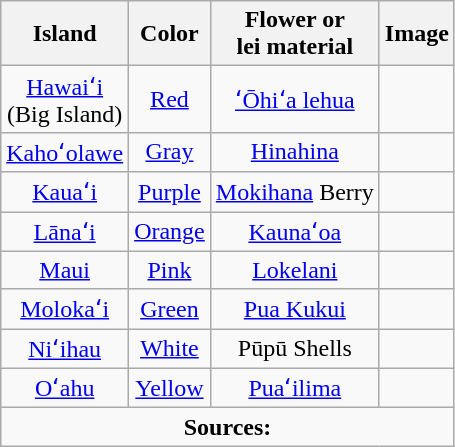<table class="wikitable" style="text-align:center;">
<tr>
<th>Island</th>
<th>Color</th>
<th>Flower or <br>lei material</th>
<th>Image</th>
</tr>
<tr>
<td><a href='#'>Hawaiʻi</a><br>(Big Island)</td>
<td><a href='#'>Red</a></td>
<td><a href='#'>ʻŌhiʻa lehua</a></td>
<td></td>
</tr>
<tr>
<td><a href='#'>Kahoʻolawe</a></td>
<td><a href='#'>Gray</a></td>
<td><a href='#'>Hinahina</a></td>
<td></td>
</tr>
<tr>
<td><a href='#'>Kauaʻi</a></td>
<td><a href='#'>Purple</a></td>
<td><a href='#'>Mokihana</a> Berry</td>
<td></td>
</tr>
<tr>
<td><a href='#'>Lānaʻi</a></td>
<td><a href='#'>Orange</a></td>
<td><a href='#'>Kaunaʻoa</a></td>
<td></td>
</tr>
<tr>
<td><a href='#'>Maui</a></td>
<td><a href='#'>Pink</a></td>
<td><a href='#'>Lokelani</a></td>
<td></td>
</tr>
<tr>
<td><a href='#'>Molokaʻi</a></td>
<td><a href='#'>Green</a></td>
<td><a href='#'>Pua Kukui</a></td>
<td></td>
</tr>
<tr>
<td><a href='#'>Niʻihau</a></td>
<td><a href='#'>White</a></td>
<td>Pūpū Shells</td>
<td></td>
</tr>
<tr>
<td><a href='#'>Oʻahu</a></td>
<td><a href='#'>Yellow</a></td>
<td><a href='#'>Puaʻilima</a></td>
<td></td>
</tr>
<tr>
<td colspan="4"><strong>Sources:</strong></td>
</tr>
</table>
